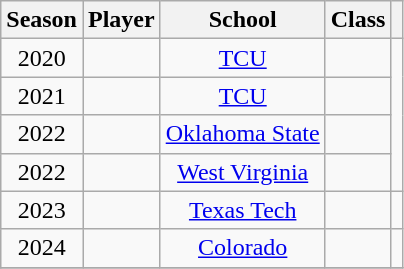<table class="wikitable sortable" style="text-align: center;">
<tr>
<th>Season</th>
<th>Player</th>
<th>School</th>
<th>Class</th>
<th class="unsortable"></th>
</tr>
<tr>
<td>2020</td>
<td></td>
<td><a href='#'>TCU</a></td>
<td></td>
<td rowspan=4></td>
</tr>
<tr>
<td>2021</td>
<td></td>
<td><a href='#'>TCU</a></td>
<td></td>
</tr>
<tr>
<td>2022</td>
<td></td>
<td><a href='#'>Oklahoma State</a></td>
<td></td>
</tr>
<tr>
<td>2022</td>
<td></td>
<td><a href='#'>West Virginia</a></td>
<td></td>
</tr>
<tr>
<td>2023</td>
<td></td>
<td><a href='#'>Texas Tech</a></td>
<td></td>
<td></td>
</tr>
<tr>
<td>2024</td>
<td></td>
<td><a href='#'>Colorado</a></td>
<td></td>
<td></td>
</tr>
<tr>
</tr>
</table>
